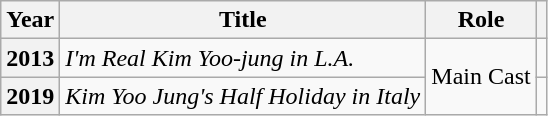<table class="wikitable sortable plainrowheaders">
<tr>
<th scope="col">Year</th>
<th scope="col">Title</th>
<th scope="col">Role</th>
<th scope="col" class="unsortable"></th>
</tr>
<tr>
<th scope="row">2013</th>
<td><em>I'm Real Kim Yoo-jung in L.A.</em></td>
<td rowspan=2>Main Cast</td>
<td></td>
</tr>
<tr>
<th scope="row">2019</th>
<td><em>Kim Yoo Jung's Half Holiday in Italy</em></td>
<td></td>
</tr>
</table>
